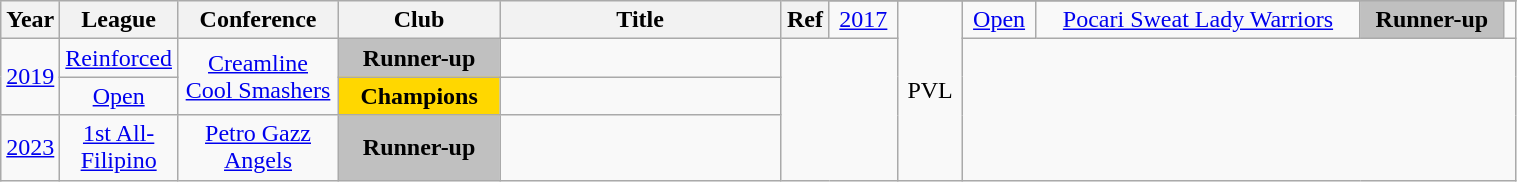<table class="wikitable sortable" style="text-align:center" width="80%">
<tr>
<th style="width:5px;" rowspan="2">Year</th>
<th style="width:25px;" rowspan="2">League</th>
<th style="width:100px;" rowspan="2">Conference</th>
<th style="width:100px;" rowspan="2">Club</th>
<th style="width:180px;" rowspan="2">Title</th>
<th style="width:25px;" rowspan="2">Ref</th>
</tr>
<tr>
<td><a href='#'>2017</a></td>
<td rowspan="4">PVL</td>
<td><a href='#'>Open</a></td>
<td><a href='#'>Pocari Sweat Lady Warriors</a></td>
<td style="background:silver;"><strong>Runner-up</strong></td>
<td></td>
</tr>
<tr>
<td rowspan="2"><a href='#'>2019</a></td>
<td><a href='#'>Reinforced</a></td>
<td rowspan="2"><a href='#'>Creamline Cool Smashers</a></td>
<td style="background:silver;"><strong>Runner-up</strong></td>
<td></td>
</tr>
<tr>
<td><a href='#'>Open</a></td>
<td style="background:gold;"><strong>Champions</strong></td>
<td></td>
</tr>
<tr align=center>
<td rowspan=1><a href='#'>2023</a></td>
<td><a href='#'>1st All-Filipino</a></td>
<td><a href='#'>Petro Gazz Angels</a></td>
<td style="background:silver;"><strong>Runner-up</strong></td>
<td></td>
</tr>
</table>
